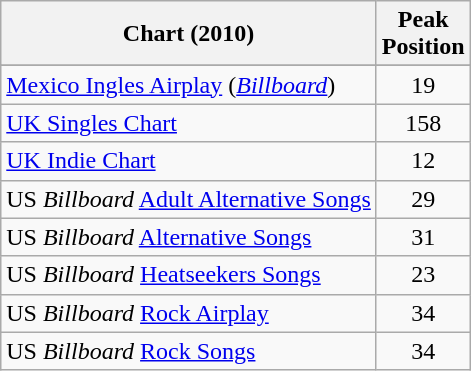<table class="wikitable sortable">
<tr>
<th>Chart (2010)</th>
<th>Peak<br>Position</th>
</tr>
<tr>
</tr>
<tr>
<td><a href='#'>Mexico Ingles Airplay</a> (<em><a href='#'>Billboard</a></em>)</td>
<td align=center>19</td>
</tr>
<tr>
<td><a href='#'>UK Singles Chart</a></td>
<td style="text-align:center;">158</td>
</tr>
<tr>
<td><a href='#'>UK Indie Chart</a></td>
<td style="text-align:center;">12</td>
</tr>
<tr>
<td>US <em>Billboard</em> <a href='#'>Adult Alternative Songs</a></td>
<td style="text-align:center;">29</td>
</tr>
<tr>
<td>US <em>Billboard</em> <a href='#'>Alternative Songs</a></td>
<td style="text-align:center;">31</td>
</tr>
<tr>
<td>US <em>Billboard</em> <a href='#'>Heatseekers Songs</a></td>
<td style="text-align:center;">23</td>
</tr>
<tr>
<td>US <em>Billboard</em> <a href='#'>Rock Airplay</a></td>
<td style="text-align:center;">34</td>
</tr>
<tr>
<td>US <em>Billboard</em> <a href='#'>Rock Songs</a></td>
<td style="text-align:center;">34</td>
</tr>
</table>
